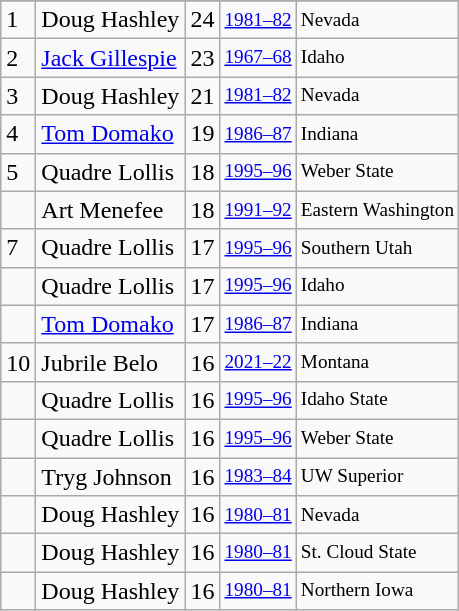<table class="wikitable">
<tr>
</tr>
<tr>
<td>1</td>
<td>Doug Hashley</td>
<td>24</td>
<td style="font-size:80%;"><a href='#'>1981–82</a></td>
<td style="font-size:80%;">Nevada</td>
</tr>
<tr>
<td>2</td>
<td><a href='#'>Jack Gillespie</a></td>
<td>23</td>
<td style="font-size:80%;"><a href='#'>1967–68</a></td>
<td style="font-size:80%;">Idaho</td>
</tr>
<tr>
<td>3</td>
<td>Doug Hashley</td>
<td>21</td>
<td style="font-size:80%;"><a href='#'>1981–82</a></td>
<td style="font-size:80%;">Nevada</td>
</tr>
<tr>
<td>4</td>
<td><a href='#'>Tom Domako</a></td>
<td>19</td>
<td style="font-size:80%;"><a href='#'>1986–87</a></td>
<td style="font-size:80%;">Indiana</td>
</tr>
<tr>
<td>5</td>
<td>Quadre Lollis</td>
<td>18</td>
<td style="font-size:80%;"><a href='#'>1995–96</a></td>
<td style="font-size:80%;">Weber State</td>
</tr>
<tr>
<td></td>
<td>Art Menefee</td>
<td>18</td>
<td style="font-size:80%;"><a href='#'>1991–92</a></td>
<td style="font-size:80%;">Eastern Washington</td>
</tr>
<tr>
<td>7</td>
<td>Quadre Lollis</td>
<td>17</td>
<td style="font-size:80%;"><a href='#'>1995–96</a></td>
<td style="font-size:80%;">Southern Utah</td>
</tr>
<tr>
<td></td>
<td>Quadre Lollis</td>
<td>17</td>
<td style="font-size:80%;"><a href='#'>1995–96</a></td>
<td style="font-size:80%;">Idaho</td>
</tr>
<tr>
<td></td>
<td><a href='#'>Tom Domako</a></td>
<td>17</td>
<td style="font-size:80%;"><a href='#'>1986–87</a></td>
<td style="font-size:80%;">Indiana</td>
</tr>
<tr>
<td>10</td>
<td>Jubrile Belo</td>
<td>16</td>
<td style="font-size:80%;"><a href='#'>2021–22</a></td>
<td style="font-size:80%;">Montana</td>
</tr>
<tr>
<td></td>
<td>Quadre Lollis</td>
<td>16</td>
<td style="font-size:80%;"><a href='#'>1995–96</a></td>
<td style="font-size:80%;">Idaho State</td>
</tr>
<tr>
<td></td>
<td>Quadre Lollis</td>
<td>16</td>
<td style="font-size:80%;"><a href='#'>1995–96</a></td>
<td style="font-size:80%;">Weber State</td>
</tr>
<tr>
<td></td>
<td>Tryg Johnson</td>
<td>16</td>
<td style="font-size:80%;"><a href='#'>1983–84</a></td>
<td style="font-size:80%;">UW Superior</td>
</tr>
<tr>
<td></td>
<td>Doug Hashley</td>
<td>16</td>
<td style="font-size:80%;"><a href='#'>1980–81</a></td>
<td style="font-size:80%;">Nevada</td>
</tr>
<tr>
<td></td>
<td>Doug Hashley</td>
<td>16</td>
<td style="font-size:80%;"><a href='#'>1980–81</a></td>
<td style="font-size:80%;">St. Cloud State</td>
</tr>
<tr>
<td></td>
<td>Doug Hashley</td>
<td>16</td>
<td style="font-size:80%;"><a href='#'>1980–81</a></td>
<td style="font-size:80%;">Northern Iowa</td>
</tr>
</table>
